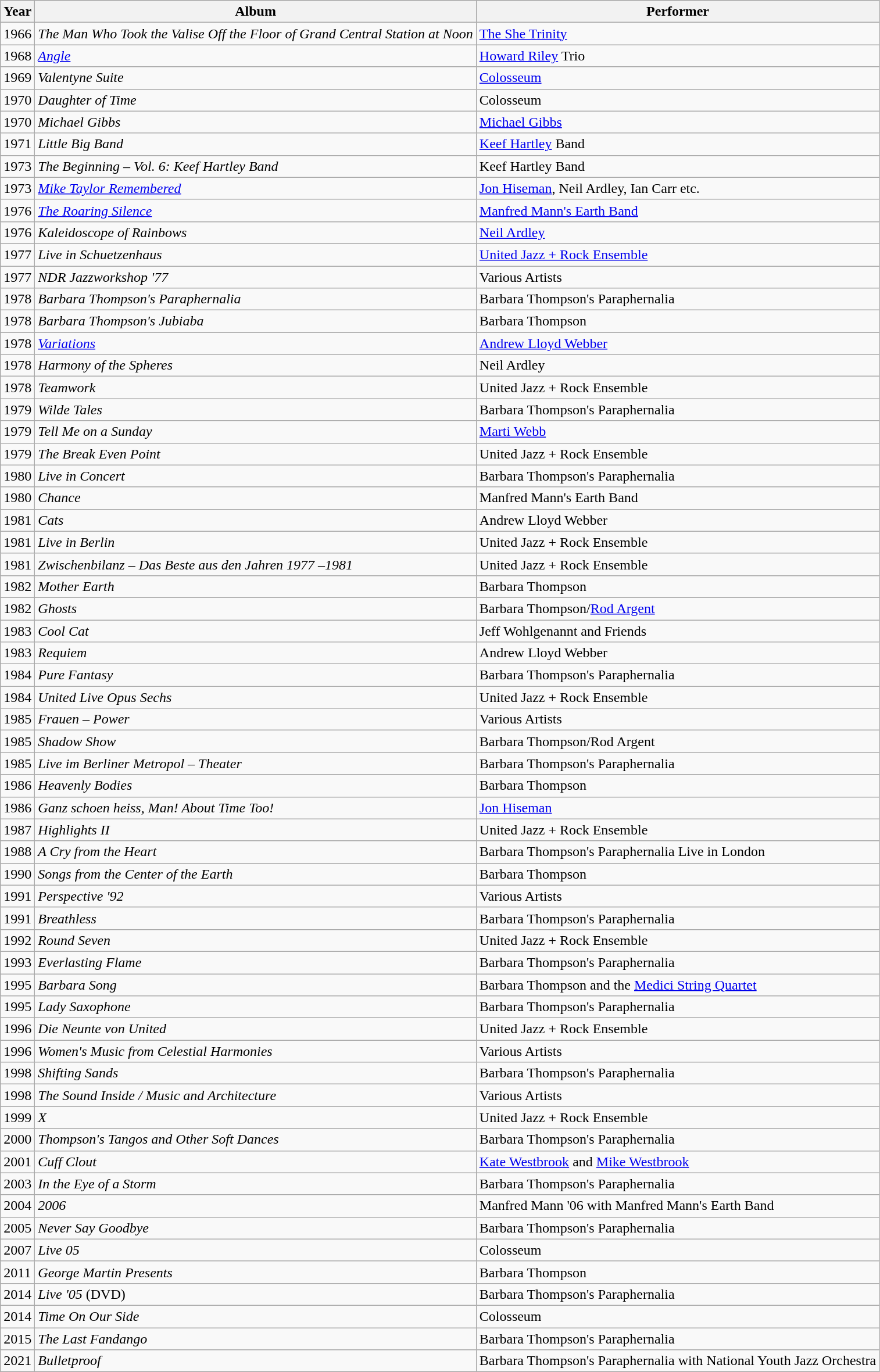<table class="wikitable sortable">
<tr>
<th>Year</th>
<th>Album</th>
<th>Performer</th>
</tr>
<tr>
<td>1966</td>
<td><em>The Man Who Took the Valise Off the Floor of Grand Central Station at Noon</em></td>
<td><a href='#'>The She Trinity</a></td>
</tr>
<tr>
<td>1968</td>
<td><em><a href='#'>Angle</a></em></td>
<td><a href='#'>Howard Riley</a> Trio</td>
</tr>
<tr>
<td>1969</td>
<td><em>Valentyne Suite</em></td>
<td><a href='#'>Colosseum</a></td>
</tr>
<tr>
<td>1970</td>
<td><em>Daughter of Time</em></td>
<td>Colosseum</td>
</tr>
<tr>
<td>1970</td>
<td><em>Michael Gibbs</em></td>
<td><a href='#'>Michael Gibbs</a></td>
</tr>
<tr>
<td>1971</td>
<td><em>Little Big Band</em></td>
<td><a href='#'>Keef Hartley</a> Band</td>
</tr>
<tr>
<td>1973</td>
<td><em>The Beginning – Vol. 6: Keef Hartley Band</em></td>
<td>Keef Hartley Band</td>
</tr>
<tr>
<td>1973</td>
<td><em><a href='#'>Mike Taylor Remembered</a></em></td>
<td><a href='#'>Jon Hiseman</a>, Neil Ardley, Ian Carr etc.</td>
</tr>
<tr>
<td>1976</td>
<td><em><a href='#'>The Roaring Silence</a></em></td>
<td><a href='#'>Manfred Mann's Earth Band</a></td>
</tr>
<tr>
<td>1976</td>
<td><em>Kaleidoscope of Rainbows</em></td>
<td><a href='#'>Neil Ardley</a></td>
</tr>
<tr>
<td>1977</td>
<td><em>Live in Schuetzenhaus</em></td>
<td><a href='#'>United Jazz + Rock Ensemble</a></td>
</tr>
<tr>
<td>1977</td>
<td><em>NDR Jazzworkshop '77</em></td>
<td>Various Artists</td>
</tr>
<tr>
<td>1978</td>
<td><em>Barbara Thompson's Paraphernalia</em></td>
<td>Barbara Thompson's Paraphernalia</td>
</tr>
<tr>
<td>1978</td>
<td><em>Barbara Thompson's Jubiaba</em></td>
<td>Barbara Thompson</td>
</tr>
<tr>
<td>1978</td>
<td><em><a href='#'>Variations</a></em></td>
<td><a href='#'>Andrew Lloyd Webber</a></td>
</tr>
<tr>
<td>1978</td>
<td><em>Harmony of the Spheres</em></td>
<td>Neil Ardley</td>
</tr>
<tr>
<td>1978</td>
<td><em>Teamwork</em></td>
<td>United Jazz + Rock Ensemble</td>
</tr>
<tr>
<td>1979</td>
<td><em>Wilde Tales</em></td>
<td>Barbara Thompson's Paraphernalia</td>
</tr>
<tr>
<td>1979</td>
<td><em>Tell Me on a Sunday</em></td>
<td><a href='#'>Marti Webb</a></td>
</tr>
<tr>
<td>1979</td>
<td><em>The Break Even Point</em></td>
<td>United Jazz + Rock Ensemble</td>
</tr>
<tr>
<td>1980</td>
<td><em>Live in Concert</em></td>
<td>Barbara Thompson's Paraphernalia</td>
</tr>
<tr>
<td>1980</td>
<td><em>Chance</em></td>
<td>Manfred Mann's Earth Band</td>
</tr>
<tr>
<td>1981</td>
<td><em>Cats</em></td>
<td>Andrew Lloyd Webber</td>
</tr>
<tr>
<td>1981</td>
<td><em>Live in Berlin</em></td>
<td>United Jazz + Rock Ensemble</td>
</tr>
<tr>
<td>1981</td>
<td><em>Zwischenbilanz – Das Beste aus den Jahren 1977 –1981</em></td>
<td>United Jazz + Rock Ensemble</td>
</tr>
<tr>
<td>1982</td>
<td><em>Mother Earth</em></td>
<td>Barbara Thompson</td>
</tr>
<tr>
<td>1982</td>
<td><em>Ghosts</em></td>
<td>Barbara Thompson/<a href='#'>Rod Argent</a></td>
</tr>
<tr>
<td>1983</td>
<td><em>Cool Cat</em></td>
<td>Jeff Wohlgenannt and Friends</td>
</tr>
<tr>
<td>1983</td>
<td><em>Requiem</em></td>
<td>Andrew Lloyd Webber</td>
</tr>
<tr>
<td>1984</td>
<td><em>Pure Fantasy</em></td>
<td>Barbara Thompson's Paraphernalia</td>
</tr>
<tr>
<td>1984</td>
<td><em>United Live Opus Sechs</em></td>
<td>United Jazz + Rock Ensemble</td>
</tr>
<tr>
<td>1985</td>
<td><em>Frauen – Power</em></td>
<td>Various Artists</td>
</tr>
<tr>
<td>1985</td>
<td><em>Shadow Show</em></td>
<td>Barbara Thompson/Rod Argent</td>
</tr>
<tr>
<td>1985</td>
<td><em>Live im Berliner Metropol – Theater</em></td>
<td>Barbara Thompson's Paraphernalia</td>
</tr>
<tr>
<td>1986</td>
<td><em>Heavenly Bodies</em></td>
<td>Barbara Thompson</td>
</tr>
<tr>
<td>1986</td>
<td><em>Ganz schoen heiss, Man! About Time Too!</em></td>
<td><a href='#'>Jon Hiseman</a></td>
</tr>
<tr>
<td>1987</td>
<td><em>Highlights II</em></td>
<td>United Jazz + Rock Ensemble</td>
</tr>
<tr>
<td>1988</td>
<td><em>A Cry from the Heart</em></td>
<td>Barbara Thompson's Paraphernalia Live in London</td>
</tr>
<tr>
<td>1990</td>
<td><em>Songs from the Center of the Earth</em></td>
<td>Barbara Thompson</td>
</tr>
<tr>
<td>1991</td>
<td><em>Perspective '92</em></td>
<td>Various Artists</td>
</tr>
<tr>
<td>1991</td>
<td><em>Breathless</em></td>
<td>Barbara Thompson's Paraphernalia</td>
</tr>
<tr>
<td>1992</td>
<td><em>Round Seven</em></td>
<td>United Jazz + Rock Ensemble</td>
</tr>
<tr>
<td>1993</td>
<td><em>Everlasting Flame</em></td>
<td>Barbara Thompson's Paraphernalia</td>
</tr>
<tr>
<td>1995</td>
<td><em>Barbara Song</em></td>
<td>Barbara Thompson and the <a href='#'>Medici String Quartet</a></td>
</tr>
<tr>
<td>1995</td>
<td><em>Lady Saxophone</em></td>
<td>Barbara Thompson's Paraphernalia</td>
</tr>
<tr>
<td>1996</td>
<td><em>Die Neunte von United</em></td>
<td>United Jazz + Rock Ensemble</td>
</tr>
<tr>
<td>1996</td>
<td><em>Women's Music from Celestial Harmonies</em></td>
<td>Various Artists</td>
</tr>
<tr>
<td>1998</td>
<td><em>Shifting Sands</em></td>
<td>Barbara Thompson's Paraphernalia</td>
</tr>
<tr>
<td>1998</td>
<td><em>The Sound Inside / Music and Architecture</em></td>
<td>Various Artists</td>
</tr>
<tr>
<td>1999</td>
<td><em>X</em></td>
<td>United Jazz + Rock Ensemble</td>
</tr>
<tr>
<td>2000</td>
<td><em>Thompson's Tangos and Other Soft Dances</em></td>
<td>Barbara Thompson's Paraphernalia</td>
</tr>
<tr>
<td>2001</td>
<td><em>Cuff Clout</em></td>
<td><a href='#'>Kate Westbrook</a> and <a href='#'>Mike Westbrook</a></td>
</tr>
<tr>
<td>2003</td>
<td><em>In the Eye of a Storm</em></td>
<td>Barbara Thompson's Paraphernalia</td>
</tr>
<tr>
<td>2004</td>
<td><em>2006</em></td>
<td>Manfred Mann '06 with Manfred Mann's Earth Band</td>
</tr>
<tr>
<td>2005</td>
<td><em>Never Say Goodbye</em></td>
<td>Barbara Thompson's Paraphernalia</td>
</tr>
<tr>
<td>2007</td>
<td><em>Live 05</em></td>
<td>Colosseum</td>
</tr>
<tr>
<td>2011</td>
<td><em>George Martin Presents</em></td>
<td>Barbara Thompson</td>
</tr>
<tr>
<td>2014</td>
<td><em>Live '05</em> (DVD)</td>
<td>Barbara Thompson's Paraphernalia</td>
</tr>
<tr>
<td>2014</td>
<td><em>Time On Our Side</em></td>
<td>Colosseum</td>
</tr>
<tr>
<td>2015</td>
<td><em>The Last Fandango</em></td>
<td>Barbara Thompson's Paraphernalia</td>
</tr>
<tr>
<td>2021</td>
<td><em>Bulletproof</em></td>
<td>Barbara Thompson's Paraphernalia with National Youth Jazz Orchestra</td>
</tr>
</table>
